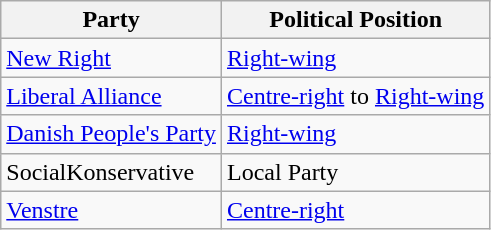<table class="wikitable mw-collapsible mw-collapsed">
<tr>
<th>Party</th>
<th>Political Position</th>
</tr>
<tr>
<td><a href='#'>New Right</a></td>
<td><a href='#'>Right-wing</a></td>
</tr>
<tr>
<td><a href='#'>Liberal Alliance</a></td>
<td><a href='#'>Centre-right</a> to <a href='#'>Right-wing</a></td>
</tr>
<tr>
<td><a href='#'>Danish People's Party</a></td>
<td><a href='#'>Right-wing</a></td>
</tr>
<tr>
<td>SocialKonservative</td>
<td>Local Party</td>
</tr>
<tr>
<td><a href='#'>Venstre</a></td>
<td><a href='#'>Centre-right</a></td>
</tr>
</table>
